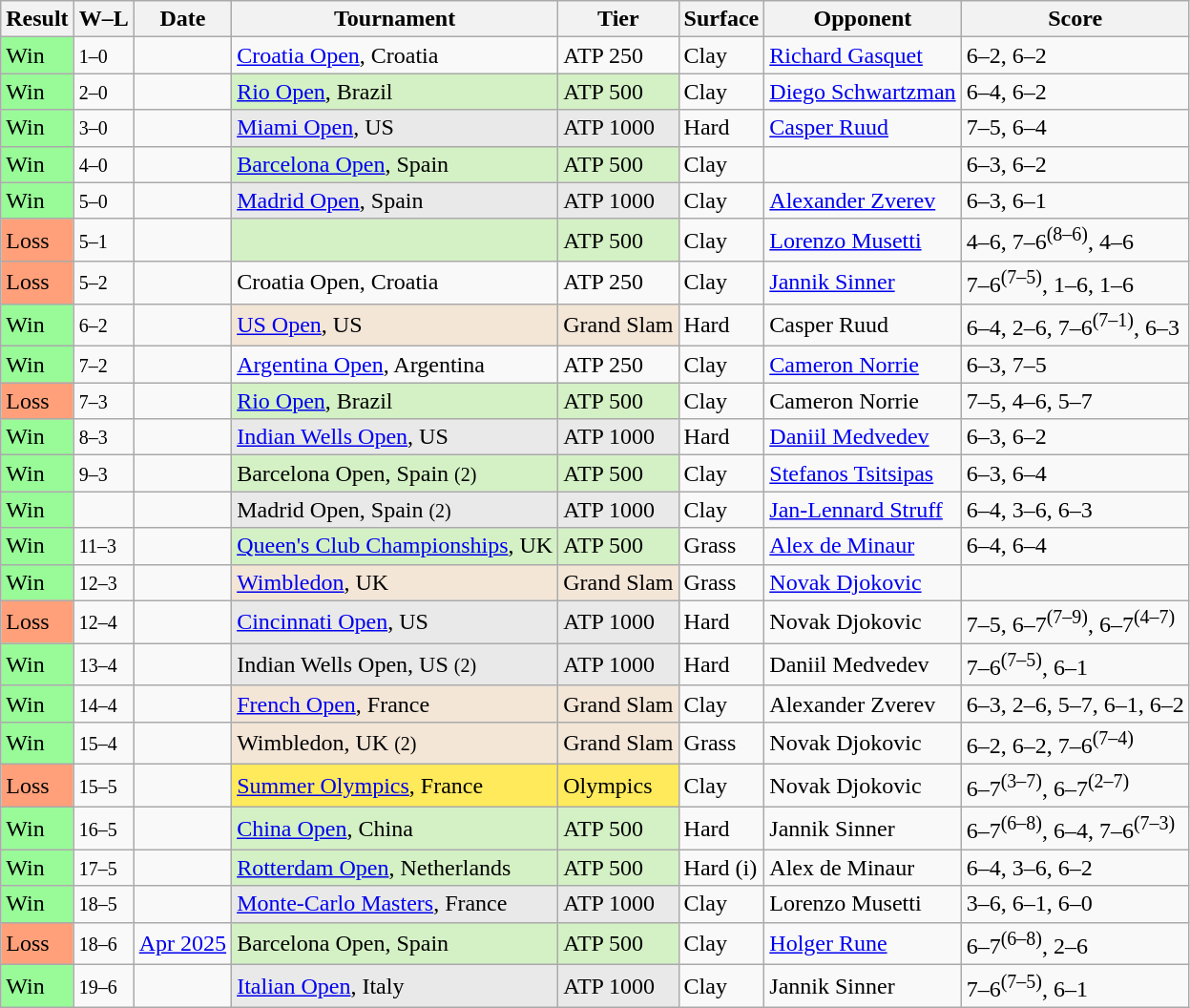<table class="sortable wikitable nowrap">
<tr>
<th>Result</th>
<th class="unsortable">W–L</th>
<th>Date</th>
<th>Tournament</th>
<th>Tier</th>
<th>Surface</th>
<th>Opponent</th>
<th class="unsortable">Score</th>
</tr>
<tr>
<td style=background:#98fb98>Win</td>
<td><small>1–0</small></td>
<td><a href='#'></a></td>
<td><a href='#'>Croatia Open</a>, Croatia</td>
<td>ATP 250</td>
<td>Clay</td>
<td> <a href='#'>Richard Gasquet</a></td>
<td>6–2, 6–2</td>
</tr>
<tr>
<td style=background:#98fb98>Win</td>
<td><small>2–0</small></td>
<td><a href='#'></a></td>
<td style=background:#d4f1c5><a href='#'>Rio Open</a>, Brazil</td>
<td style=background:#d4f1c5>ATP 500</td>
<td>Clay</td>
<td> <a href='#'>Diego Schwartzman</a></td>
<td>6–4, 6–2</td>
</tr>
<tr>
<td style=background:#98fb98>Win</td>
<td><small>3–0</small></td>
<td><a href='#'></a></td>
<td style=background:#e9e9e9><a href='#'>Miami Open</a>, US</td>
<td style=background:#e9e9e9>ATP 1000</td>
<td>Hard</td>
<td> <a href='#'>Casper Ruud</a></td>
<td>7–5, 6–4</td>
</tr>
<tr>
<td style=background:#98fb98>Win</td>
<td><small>4–0</small></td>
<td><a href='#'></a></td>
<td style=background:#d4f1c5><a href='#'>Barcelona Open</a>, Spain</td>
<td style=background:#d4f1c5>ATP 500</td>
<td>Clay</td>
<td></td>
<td>6–3, 6–2</td>
</tr>
<tr>
<td style=background:#98fb98>Win</td>
<td><small>5–0</small></td>
<td><a href='#'></a></td>
<td style=background:#e9e9e9><a href='#'>Madrid Open</a>, Spain</td>
<td style=background:#e9e9e9>ATP 1000</td>
<td>Clay</td>
<td> <a href='#'>Alexander Zverev</a></td>
<td>6–3, 6–1</td>
</tr>
<tr>
<td style=background:#ffa07a>Loss</td>
<td><small>5–1</small></td>
<td><a href='#'></a></td>
<td style=background:#d4f1c5></td>
<td style=background:#d4f1c5>ATP 500</td>
<td>Clay</td>
<td> <a href='#'>Lorenzo Musetti</a></td>
<td>4–6, 7–6<sup>(8–6)</sup>, 4–6</td>
</tr>
<tr>
<td style=background:#ffa07a>Loss</td>
<td><small>5–2</small></td>
<td><a href='#'></a></td>
<td>Croatia Open, Croatia</td>
<td>ATP 250</td>
<td>Clay</td>
<td> <a href='#'>Jannik Sinner</a></td>
<td>7–6<sup>(7–5)</sup>, 1–6, 1–6</td>
</tr>
<tr>
<td style=background:#98fb98>Win</td>
<td><small>6–2</small></td>
<td><a href='#'></a></td>
<td style=background:#f3e6d7><a href='#'>US Open</a>, US</td>
<td style=background:#f3e6d7>Grand Slam</td>
<td>Hard</td>
<td> Casper Ruud</td>
<td>6–4, 2–6, 7–6<sup>(7–1)</sup>, 6–3</td>
</tr>
<tr>
<td style=background:#98fb98>Win</td>
<td><small>7–2</small></td>
<td><a href='#'></a></td>
<td><a href='#'>Argentina Open</a>, Argentina</td>
<td>ATP 250</td>
<td>Clay</td>
<td> <a href='#'>Cameron Norrie</a></td>
<td>6–3, 7–5</td>
</tr>
<tr>
<td style=background:#ffa07a>Loss</td>
<td><small>7–3</small></td>
<td><a href='#'></a></td>
<td style=background:#d4f1c5><a href='#'>Rio Open</a>, Brazil</td>
<td style=background:#d4f1c5>ATP 500</td>
<td>Clay</td>
<td> Cameron Norrie</td>
<td>7–5, 4–6, 5–7</td>
</tr>
<tr>
<td style=background:#98fb98>Win</td>
<td><small>8–3</small></td>
<td><a href='#'></a></td>
<td style=background:#e9e9e9><a href='#'>Indian Wells Open</a>, US</td>
<td style=background:#e9e9e9>ATP 1000</td>
<td>Hard</td>
<td> <a href='#'>Daniil Medvedev</a></td>
<td>6–3, 6–2</td>
</tr>
<tr>
<td style=background:#98fb98>Win</td>
<td><small>9–3</small></td>
<td><a href='#'></a></td>
<td style=background:#d4f1c5>Barcelona Open, Spain <small>(2)</small></td>
<td style=background:#d4f1c5>ATP 500</td>
<td>Clay</td>
<td> <a href='#'>Stefanos Tsitsipas</a></td>
<td>6–3, 6–4</td>
</tr>
<tr>
<td style=background:#98fb98>Win</td>
<td></td>
<td><a href='#'></a></td>
<td style=background:#e9e9e9>Madrid Open, Spain <small>(2)</small></td>
<td style=background:#e9e9e9>ATP 1000</td>
<td>Clay</td>
<td> <a href='#'>Jan-Lennard Struff</a></td>
<td>6–4, 3–6, 6–3</td>
</tr>
<tr>
<td style=background:#98fb98>Win</td>
<td><small>11–3</small></td>
<td><a href='#'></a></td>
<td style=background:#d4f1c5><a href='#'>Queen's Club Championships</a>, UK</td>
<td style=background:#d4f1c5>ATP 500</td>
<td>Grass</td>
<td> <a href='#'>Alex de Minaur</a></td>
<td>6–4, 6–4</td>
</tr>
<tr>
<td style=background:#98fb98>Win</td>
<td><small>12–3</small></td>
<td><a href='#'></a></td>
<td style=background:#f3e6d7><a href='#'>Wimbledon</a>, UK</td>
<td style=background:#f3e6d7>Grand Slam</td>
<td>Grass</td>
<td> <a href='#'>Novak Djokovic</a></td>
<td></td>
</tr>
<tr>
<td style=background:#ffa07a>Loss</td>
<td><small>12–4</small></td>
<td><a href='#'></a></td>
<td style=background:#e9e9e9><a href='#'>Cincinnati Open</a>, US</td>
<td style=background:#e9e9e9>ATP 1000</td>
<td>Hard</td>
<td> Novak Djokovic</td>
<td>7–5, 6–7<sup>(7–9)</sup>, 6–7<sup>(4–7)</sup></td>
</tr>
<tr>
<td style=background:#98fb98>Win</td>
<td><small>13–4</small></td>
<td><a href='#'></a></td>
<td style=background:#e9e9e9>Indian Wells Open, US <small>(2)</small></td>
<td style=background:#e9e9e9>ATP 1000</td>
<td>Hard</td>
<td> Daniil Medvedev</td>
<td>7–6<sup>(7–5)</sup>, 6–1</td>
</tr>
<tr>
<td style=background:#98fb98>Win</td>
<td><small>14–4</small></td>
<td><a href='#'></a></td>
<td style=background:#f3e6d7><a href='#'>French Open</a>, France</td>
<td style=background:#f3e6d7>Grand Slam</td>
<td>Clay</td>
<td> Alexander Zverev</td>
<td>6–3, 2–6, 5–7, 6–1, 6–2</td>
</tr>
<tr>
<td style=background:#98fb98>Win</td>
<td><small>15–4</small></td>
<td><a href='#'></a></td>
<td style=background:#f3e6d7>Wimbledon, UK <small>(2)</small></td>
<td style=background:#f3e6d7>Grand Slam</td>
<td>Grass</td>
<td> Novak Djokovic</td>
<td>6–2, 6–2, 7–6<sup>(7–4)</sup></td>
</tr>
<tr>
<td style=background:#ffa07a>Loss</td>
<td><small>15–5</small></td>
<td><a href='#'></a></td>
<td style=background:#ffea5c><a href='#'>Summer Olympics</a>, France</td>
<td style=background:#ffea5c>Olympics</td>
<td>Clay</td>
<td> Novak Djokovic</td>
<td>6–7<sup>(3–7)</sup>, 6–7<sup>(2–7)</sup></td>
</tr>
<tr>
<td style=background:#98fb98>Win</td>
<td><small>16–5</small></td>
<td><a href='#'></a></td>
<td style=background:#d4f1c5><a href='#'>China Open</a>, China</td>
<td style=background:#d4f1c5>ATP 500</td>
<td>Hard</td>
<td> Jannik Sinner</td>
<td>6–7<sup>(6–8)</sup>, 6–4, 7–6<sup>(7–3)</sup></td>
</tr>
<tr>
<td style=background:#98fb98>Win</td>
<td><small>17–5</small></td>
<td><a href='#'></a></td>
<td style=background:#d4f1c5><a href='#'>Rotterdam Open</a>, Netherlands</td>
<td style=background:#d4f1c5>ATP 500</td>
<td>Hard (i)</td>
<td> Alex de Minaur</td>
<td>6–4, 3–6, 6–2</td>
</tr>
<tr>
<td style=background:#98fb98>Win</td>
<td><small>18–5</small></td>
<td><a href='#'></a></td>
<td style=background:#e9e9e9><a href='#'>Monte-Carlo Masters</a>, France</td>
<td style=background:#e9e9e9>ATP 1000</td>
<td>Clay</td>
<td> Lorenzo Musetti</td>
<td>3–6, 6–1, 6–0</td>
</tr>
<tr>
<td style=background:#ffa07a>Loss</td>
<td><small>18–6</small></td>
<td><a href='#'>Apr 2025</a></td>
<td style=background:#d4f1c5>Barcelona Open, Spain</td>
<td style=background:#d4f1c5>ATP 500</td>
<td>Clay</td>
<td> <a href='#'>Holger Rune</a></td>
<td>6–7<sup>(6–8)</sup>, 2–6</td>
</tr>
<tr>
<td style=background:#98fb98>Win</td>
<td><small>19–6</small></td>
<td><a href='#'></a></td>
<td style=background:#e9e9e9><a href='#'>Italian Open</a>, Italy</td>
<td style=background:#e9e9e9>ATP 1000</td>
<td>Clay</td>
<td> Jannik Sinner</td>
<td>7–6<sup>(7–5)</sup>, 6–1</td>
</tr>
</table>
